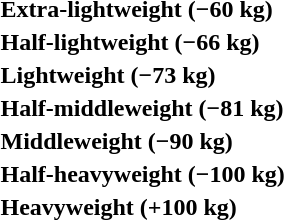<table>
<tr>
<th rowspan=2 style="text-align:left;">Extra-lightweight (−60 kg)</th>
<td rowspan=2></td>
<td rowspan=2></td>
<td></td>
</tr>
<tr>
<td></td>
</tr>
<tr>
<th rowspan=2 style="text-align:left;">Half-lightweight (−66 kg)</th>
<td rowspan=2></td>
<td rowspan=2></td>
<td></td>
</tr>
<tr>
<td></td>
</tr>
<tr>
<th rowspan=2 style="text-align:left;">Lightweight (−73 kg)</th>
<td rowspan=2></td>
<td rowspan=2></td>
<td></td>
</tr>
<tr>
<td></td>
</tr>
<tr>
<th rowspan=2 style="text-align:left;">Half-middleweight (−81 kg)</th>
<td rowspan=2></td>
<td rowspan=2></td>
<td></td>
</tr>
<tr>
<td></td>
</tr>
<tr>
<th rowspan=2 style="text-align:left;">Middleweight (−90 kg)</th>
<td rowspan=2></td>
<td rowspan=2></td>
<td></td>
</tr>
<tr>
<td></td>
</tr>
<tr>
<th rowspan=2 style="text-align:left;">Half-heavyweight (−100 kg)</th>
<td rowspan=2></td>
<td rowspan=2></td>
<td></td>
</tr>
<tr>
<td></td>
</tr>
<tr>
<th rowspan=2 style="text-align:left;">Heavyweight (+100 kg)</th>
<td rowspan=2></td>
<td rowspan=2></td>
<td></td>
</tr>
<tr>
<td></td>
</tr>
</table>
